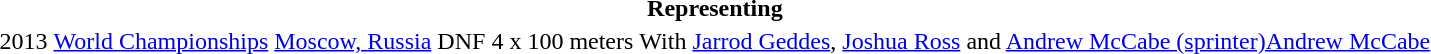<table>
<tr>
<th colspan="6">Representing </th>
</tr>
<tr>
<td>2013</td>
<td><a href='#'>World Championships</a></td>
<td><a href='#'>Moscow, Russia</a></td>
<td>DNF</td>
<td>4 x 100 meters</td>
<td>With <a href='#'>Jarrod Geddes</a>, <a href='#'>Joshua Ross</a> and <a href='#'>Andrew McCabe (sprinter)Andrew McCabe</a></td>
</tr>
</table>
